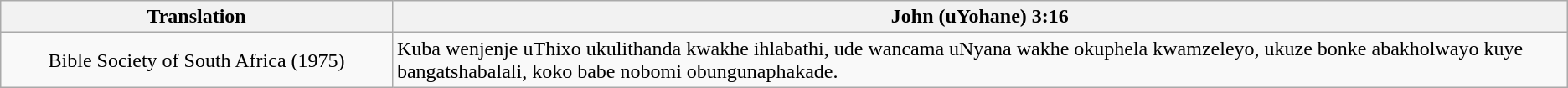<table class="wikitable">
<tr>
<th style="text-align:center; width:25%;">Translation</th>
<th>John (uYohane) 3:16</th>
</tr>
<tr>
<td style="text-align:center;">Bible Society of South Africa (1975)</td>
<td>Kuba wenjenje uThixo ukulithanda kwakhe ihlabathi, ude wancama uNyana wakhe okuphela kwamzeleyo, ukuze bonke abakholwayo kuye bangatshabalali, koko babe nobomi obungunaphakade.</td>
</tr>
</table>
